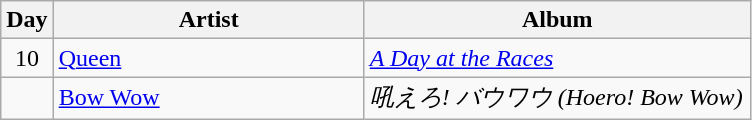<table class="wikitable" border="1">
<tr>
<th>Day</th>
<th width="200">Artist</th>
<th width="250">Album</th>
</tr>
<tr>
<td style="text-align:center;" rowspan="1">10</td>
<td><a href='#'>Queen</a></td>
<td><em><a href='#'>A Day at the Races</a></em></td>
</tr>
<tr>
<td style="text-align:center;" rowspan="1"></td>
<td><a href='#'>Bow Wow</a></td>
<td><em>吼えろ! バウワウ (Hoero! Bow Wow)</em></td>
</tr>
</table>
